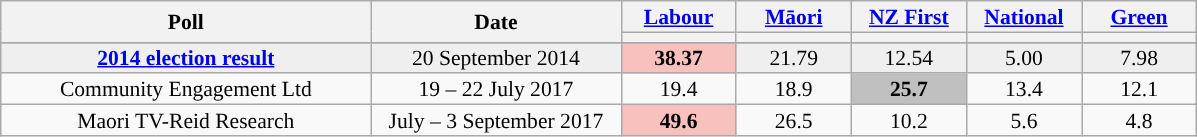<table class="wikitable" style="font-size:90%; line-height:14px; text-align:center">
<tr>
<th style="width:240px;" rowspan="2">Poll</th>
<th style="width:160px;" rowspan="2">Date </th>
<th style="width:70px;" r bgcolor=><a href='#'>Labour</a></th>
<th style="width:70px;" r bgcolor=><a href='#'>Māori</a></th>
<th style="width:70px;" r bgcolor=><a href='#'>NZ First</a></th>
<th style="width:70px;" r bgcolor=><a href='#'>National</a></th>
<th style="width:70px;" r bgcolor=><a href='#'>Green</a></th>
</tr>
<tr>
<th class="unsortable" style="color:inherit;background:"></th>
<th class="unsortable" style="color:inherit;background:"></th>
<th class="unsortable" style="color:inherit;background:"></th>
<th class="unsortable" style="color:inherit;background:"></th>
<th class="unsortable" style="color:inherit;background:"></th>
</tr>
<tr>
</tr>
<tr style="background:#EFEFEF; font-weight:italic;">
<td><strong><a href='#'>2014 election result</a></strong></td>
<td>20 September 2014</td>
<td style="background:#F8C1BE"><strong>38.37</strong></td>
<td>21.79</td>
<td>12.54</td>
<td>5.00</td>
<td>7.98</td>
</tr>
<tr>
<td>Community Engagement Ltd</td>
<td>19 – 22 July 2017</td>
<td>19.4</td>
<td>18.9</td>
<td style="background:#C0C0C0"><strong>25.7</strong></td>
<td>13.4</td>
<td>12.1</td>
</tr>
<tr>
<td>Maori TV-Reid Research</td>
<td>July – 3 September 2017</td>
<td style="background:#F8C1BE"><strong>49.6</strong></td>
<td>26.5</td>
<td>10.2</td>
<td>5.6</td>
<td>4.8</td>
</tr>
</table>
